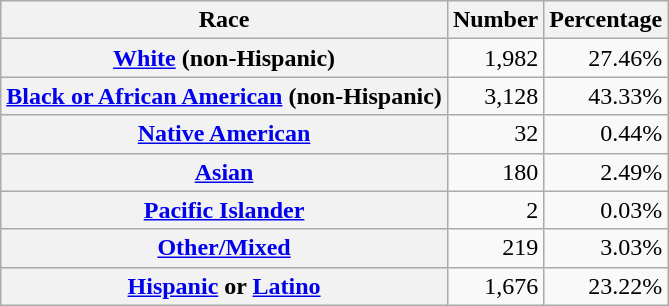<table class="wikitable" style="text-align:right">
<tr>
<th scope="col">Race</th>
<th scope="col">Number</th>
<th scope="col">Percentage</th>
</tr>
<tr>
<th scope="row"><a href='#'>White</a> (non-Hispanic)</th>
<td>1,982</td>
<td>27.46%</td>
</tr>
<tr>
<th scope="row"><a href='#'>Black or African American</a> (non-Hispanic)</th>
<td>3,128</td>
<td>43.33%</td>
</tr>
<tr>
<th scope="row"><a href='#'>Native American</a></th>
<td>32</td>
<td>0.44%</td>
</tr>
<tr>
<th scope="row"><a href='#'>Asian</a></th>
<td>180</td>
<td>2.49%</td>
</tr>
<tr>
<th scope="row"><a href='#'>Pacific Islander</a></th>
<td>2</td>
<td>0.03%</td>
</tr>
<tr>
<th scope="row"><a href='#'>Other/Mixed</a></th>
<td>219</td>
<td>3.03%</td>
</tr>
<tr>
<th scope="row"><a href='#'>Hispanic</a> or <a href='#'>Latino</a></th>
<td>1,676</td>
<td>23.22%</td>
</tr>
</table>
